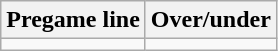<table class="wikitable">
<tr align="center">
<th style=>Pregame line</th>
<th style=>Over/under</th>
</tr>
<tr align="center">
<td></td>
<td></td>
</tr>
</table>
